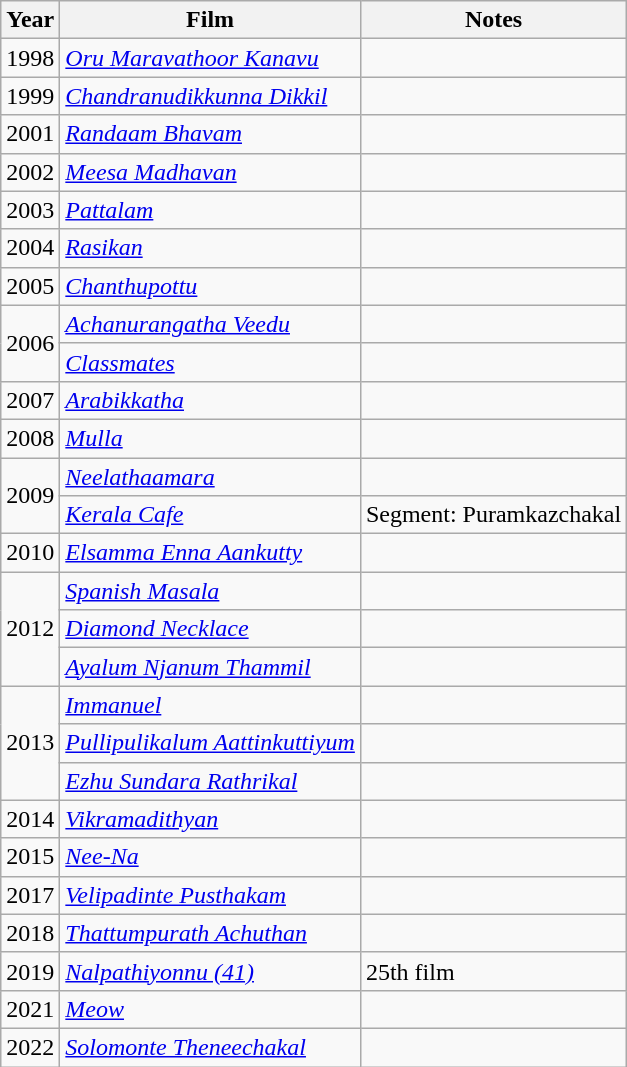<table class="wikitable sortable">
<tr>
<th>Year</th>
<th>Film</th>
<th>Notes</th>
</tr>
<tr>
<td>1998</td>
<td><em><a href='#'>Oru Maravathoor Kanavu</a></em></td>
<td></td>
</tr>
<tr>
<td>1999</td>
<td><em><a href='#'>Chandranudikkunna Dikkil</a></em></td>
<td></td>
</tr>
<tr>
<td>2001</td>
<td><em><a href='#'>Randaam Bhavam</a></em></td>
<td></td>
</tr>
<tr>
<td>2002</td>
<td><em><a href='#'>Meesa Madhavan</a></em></td>
<td></td>
</tr>
<tr>
<td>2003</td>
<td><em><a href='#'>Pattalam</a></em></td>
<td></td>
</tr>
<tr>
<td>2004</td>
<td><em><a href='#'>Rasikan</a></em></td>
<td></td>
</tr>
<tr>
<td>2005</td>
<td><em><a href='#'>Chanthupottu</a></em></td>
<td></td>
</tr>
<tr>
<td rowspan=2>2006</td>
<td><em><a href='#'>Achanurangatha Veedu</a></em></td>
<td></td>
</tr>
<tr>
<td><em><a href='#'>Classmates</a></em></td>
<td></td>
</tr>
<tr>
<td>2007</td>
<td><em><a href='#'>Arabikkatha</a></em></td>
<td></td>
</tr>
<tr>
<td>2008</td>
<td><em><a href='#'>Mulla</a></em></td>
<td></td>
</tr>
<tr>
<td rowspan=2>2009</td>
<td><em><a href='#'>Neelathaamara</a></em></td>
<td></td>
</tr>
<tr>
<td><em><a href='#'>Kerala Cafe</a></em></td>
<td>Segment: Puramkazchakal</td>
</tr>
<tr>
<td>2010</td>
<td><em><a href='#'>Elsamma Enna Aankutty</a></em></td>
<td></td>
</tr>
<tr>
<td rowspan=3>2012</td>
<td><em><a href='#'>Spanish Masala</a></em></td>
<td></td>
</tr>
<tr>
<td><em><a href='#'>Diamond Necklace</a></em></td>
<td></td>
</tr>
<tr>
<td><em><a href='#'>Ayalum Njanum Thammil</a></em></td>
<td></td>
</tr>
<tr>
<td rowspan=3>2013</td>
<td><em><a href='#'>Immanuel</a></em></td>
<td></td>
</tr>
<tr>
<td><em><a href='#'>Pullipulikalum Aattinkuttiyum</a></em></td>
<td></td>
</tr>
<tr>
<td><em><a href='#'>Ezhu Sundara Rathrikal</a></em></td>
<td></td>
</tr>
<tr>
<td>2014</td>
<td><em><a href='#'>Vikramadithyan</a></em></td>
<td></td>
</tr>
<tr>
<td>2015</td>
<td><em><a href='#'>Nee-Na</a></em></td>
<td></td>
</tr>
<tr>
<td>2017</td>
<td><em><a href='#'>Velipadinte Pusthakam</a></em></td>
<td></td>
</tr>
<tr>
<td>2018</td>
<td><em><a href='#'>Thattumpurath Achuthan</a></em></td>
<td></td>
</tr>
<tr>
<td>2019</td>
<td><em><a href='#'>Nalpathiyonnu (41)</a></em></td>
<td>25th film</td>
</tr>
<tr>
<td>2021</td>
<td><em><a href='#'>Meow</a></em></td>
<td></td>
</tr>
<tr>
<td>2022</td>
<td><em><a href='#'>Solomonte Theneechakal</a></em></td>
<td></td>
</tr>
</table>
